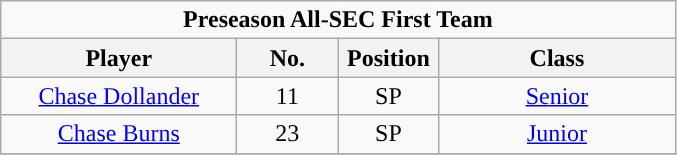<table class="wikitable" style="text-align:center">
<tr>
<td colspan="5"><strong>Preseason All-SEC First Team</strong></td>
</tr>
<tr>
<th style="width:150px; ">Player</th>
<th style="width:60px; ">No.</th>
<th style="width:60px; ">Position</th>
<th style="width:150px; ">Class</th>
</tr>
<tr>
<td><a href='#'>Chase Dollander</a></td>
<td>11</td>
<td>SP</td>
<td><a href='#'>Senior</a></td>
</tr>
<tr>
<td><a href='#'>Chase Burns</a></td>
<td>23</td>
<td>SP</td>
<td><a href='#'>Junior</a></td>
</tr>
<tr>
</tr>
</table>
